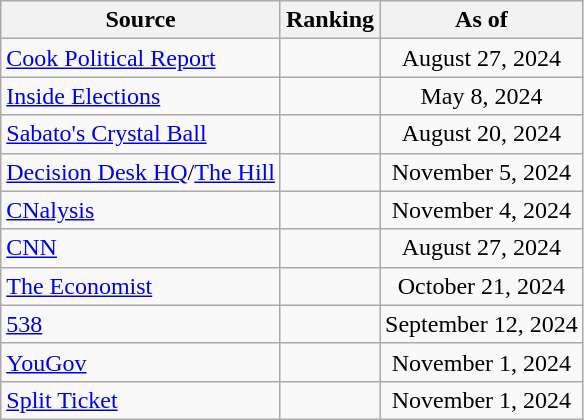<table class="wikitable" style="text-align:center">
<tr>
<th>Source</th>
<th>Ranking</th>
<th>As of</th>
</tr>
<tr>
<td align=left><a href='#'>Cook Political Report</a></td>
<td></td>
<td>August 27, 2024</td>
</tr>
<tr>
<td align=left><a href='#'>Inside Elections</a></td>
<td></td>
<td>May 8, 2024</td>
</tr>
<tr>
<td align=left><a href='#'>Sabato's Crystal Ball</a></td>
<td></td>
<td>August 20, 2024</td>
</tr>
<tr>
<td align=left><a href='#'>Decision Desk HQ</a>/<a href='#'>The Hill</a></td>
<td></td>
<td>November 5, 2024</td>
</tr>
<tr>
<td align=left><a href='#'>CNalysis</a></td>
<td></td>
<td>November 4, 2024</td>
</tr>
<tr>
<td align=left><a href='#'>CNN</a></td>
<td></td>
<td>August 27, 2024</td>
</tr>
<tr>
<td align=left><a href='#'>The Economist</a></td>
<td></td>
<td>October 21, 2024</td>
</tr>
<tr>
<td align="left"><a href='#'>538</a></td>
<td></td>
<td>September 12, 2024</td>
</tr>
<tr>
<td align="left"><a href='#'>YouGov</a></td>
<td></td>
<td>November 1, 2024</td>
</tr>
<tr>
<td align="left"><a href='#'>Split Ticket</a></td>
<td></td>
<td>November 1, 2024</td>
</tr>
</table>
